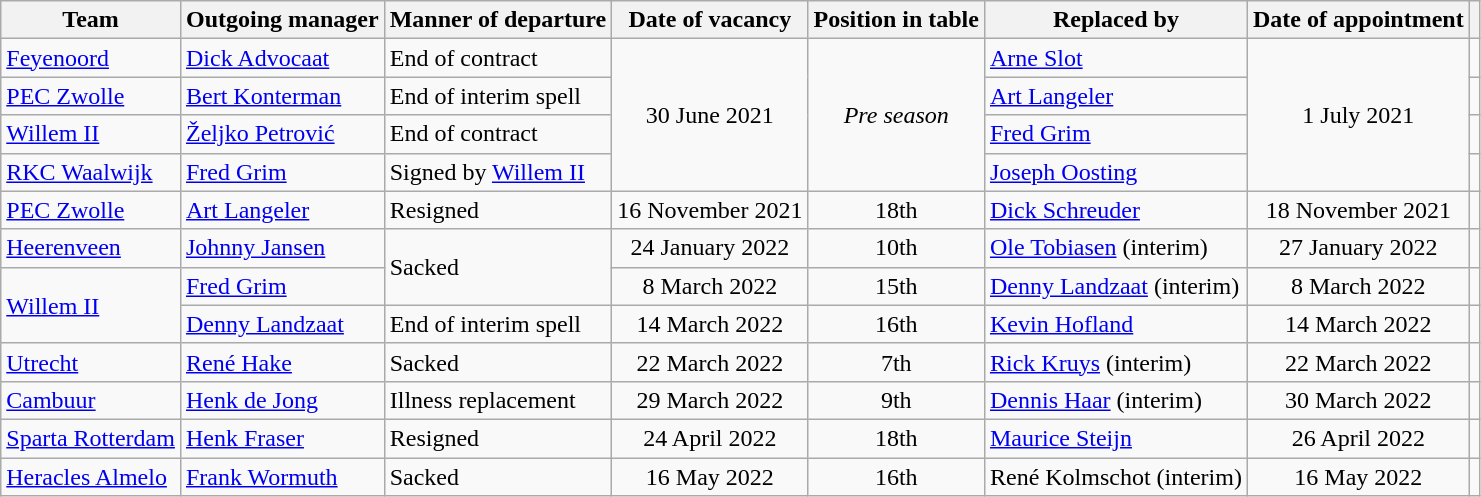<table class="wikitable" style="text-align:left">
<tr>
<th>Team</th>
<th>Outgoing manager</th>
<th>Manner of departure</th>
<th>Date of vacancy</th>
<th>Position in table</th>
<th>Replaced by</th>
<th>Date of appointment</th>
<th></th>
</tr>
<tr>
<td><a href='#'>Feyenoord</a></td>
<td> <a href='#'>Dick Advocaat</a></td>
<td>End of contract</td>
<td align=center rowspan="4">30 June 2021</td>
<td align=center rowspan="4"><em>Pre season</em></td>
<td> <a href='#'>Arne Slot</a></td>
<td align=center rowspan="4">1 July 2021</td>
<td></td>
</tr>
<tr>
<td><a href='#'>PEC Zwolle</a></td>
<td> <a href='#'>Bert Konterman</a></td>
<td>End of interim spell</td>
<td> <a href='#'>Art Langeler</a></td>
<td></td>
</tr>
<tr>
<td><a href='#'>Willem II</a></td>
<td> <a href='#'>Željko Petrović</a></td>
<td rowspan="1">End of contract</td>
<td> <a href='#'>Fred Grim</a></td>
<td rowspan="1"></td>
</tr>
<tr>
<td><a href='#'>RKC Waalwijk</a></td>
<td> <a href='#'>Fred Grim</a></td>
<td>Signed by <a href='#'>Willem II</a></td>
<td> <a href='#'>Joseph Oosting</a></td>
<td></td>
</tr>
<tr>
<td><a href='#'>PEC Zwolle</a></td>
<td> <a href='#'>Art Langeler</a></td>
<td>Resigned</td>
<td align=center>16 November 2021</td>
<td align=center>18th</td>
<td> <a href='#'>Dick Schreuder</a></td>
<td align=center>18 November 2021</td>
<td></td>
</tr>
<tr>
<td><a href='#'>Heerenveen</a></td>
<td> <a href='#'>Johnny Jansen</a></td>
<td rowspan="2">Sacked</td>
<td align=center>24 January 2022</td>
<td align=center>10th</td>
<td> <a href='#'>Ole Tobiasen</a> (interim)</td>
<td align=center>27 January 2022</td>
<td></td>
</tr>
<tr>
<td rowspan="2"><a href='#'>Willem II</a></td>
<td> <a href='#'>Fred Grim</a></td>
<td align=center>8 March 2022</td>
<td align=center>15th</td>
<td> <a href='#'>Denny Landzaat</a> (interim)</td>
<td align=center>8 March 2022</td>
<td></td>
</tr>
<tr>
<td> <a href='#'>Denny Landzaat</a></td>
<td>End of interim spell</td>
<td align=center>14 March 2022</td>
<td align=center>16th</td>
<td> <a href='#'>Kevin Hofland</a></td>
<td align=center>14 March 2022</td>
<td></td>
</tr>
<tr>
<td><a href='#'>Utrecht</a></td>
<td> <a href='#'>René Hake</a></td>
<td>Sacked</td>
<td align=center>22 March 2022</td>
<td align=center>7th</td>
<td> <a href='#'>Rick Kruys</a> (interim)</td>
<td align=center>22 March 2022</td>
<td></td>
</tr>
<tr>
<td><a href='#'>Cambuur</a></td>
<td> <a href='#'>Henk de Jong</a></td>
<td>Illness replacement</td>
<td align=center>29 March 2022</td>
<td align=center>9th</td>
<td> <a href='#'>Dennis Haar</a> (interim)</td>
<td align="center">30 March 2022</td>
<td></td>
</tr>
<tr>
<td><a href='#'>Sparta Rotterdam</a></td>
<td> <a href='#'>Henk Fraser</a></td>
<td>Resigned</td>
<td align=center>24 April 2022</td>
<td align=center>18th</td>
<td> <a href='#'>Maurice Steijn</a></td>
<td align=center>26 April 2022</td>
<td></td>
</tr>
<tr>
<td><a href='#'>Heracles Almelo</a></td>
<td> <a href='#'>Frank Wormuth</a></td>
<td>Sacked</td>
<td align=center>16 May 2022</td>
<td align=center>16th</td>
<td> René Kolmschot (interim)</td>
<td align=center>16 May 2022</td>
<td></td>
</tr>
</table>
